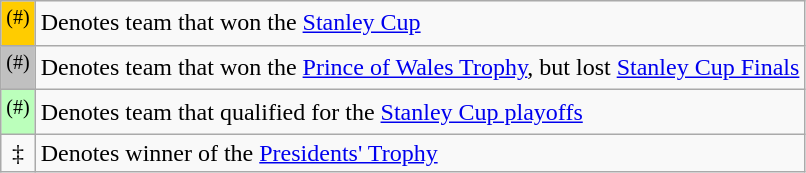<table class="wikitable">
<tr>
<td bgcolor=#FFCC00 align=center width=10px><sup>(#)</sup></td>
<td>Denotes team that won the <a href='#'>Stanley Cup</a></td>
</tr>
<tr>
<td bgcolor=#C0C0C0 align=center width=10px><sup>(#)</sup></td>
<td>Denotes team that won the <a href='#'>Prince of Wales Trophy</a>, but lost <a href='#'>Stanley Cup Finals</a></td>
</tr>
<tr>
<td bgcolor=#BBFFBB align=center width=10px><sup>(#)</sup></td>
<td>Denotes team that qualified for the <a href='#'>Stanley Cup playoffs</a></td>
</tr>
<tr>
<td align=center width=10px>‡</td>
<td>Denotes winner of the <a href='#'>Presidents' Trophy</a></td>
</tr>
</table>
